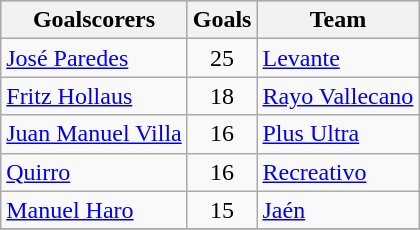<table class="wikitable sortable" class="wikitable">
<tr style="background:#ccc; text-align:center;">
<th>Goalscorers</th>
<th>Goals</th>
<th>Team</th>
</tr>
<tr>
<td> <a href='#'>José Paredes</a></td>
<td style="text-align:center;">25</td>
<td><a href='#'>Levante</a></td>
</tr>
<tr>
<td> <a href='#'>Fritz Hollaus</a></td>
<td style="text-align:center;">18</td>
<td><a href='#'>Rayo Vallecano</a></td>
</tr>
<tr>
<td> <a href='#'>Juan Manuel Villa</a></td>
<td style="text-align:center;">16</td>
<td><a href='#'>Plus Ultra</a></td>
</tr>
<tr>
<td> <a href='#'>Quirro</a></td>
<td style="text-align:center;">16</td>
<td><a href='#'>Recreativo</a></td>
</tr>
<tr>
<td> <a href='#'>Manuel Haro</a></td>
<td style="text-align:center;">15</td>
<td><a href='#'>Jaén</a></td>
</tr>
<tr>
</tr>
</table>
